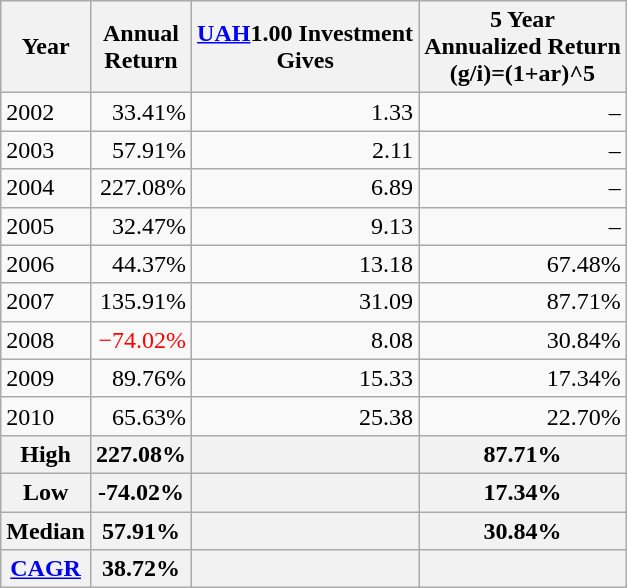<table class="wikitable sortable">
<tr>
<th>Year</th>
<th>Annual<br>Return</th>
<th><a href='#'>UAH</a>1.00 Investment<br>Gives</th>
<th>5 Year<br>Annualized Return<br>(g/i)=(1+ar)^5</th>
</tr>
<tr>
<td>2002</td>
<td align="right">33.41%</td>
<td align="right">1.33</td>
<td align="right">–</td>
</tr>
<tr>
<td>2003</td>
<td align="right">57.91%</td>
<td align="right">2.11</td>
<td align="right">–</td>
</tr>
<tr>
<td>2004</td>
<td align="right">227.08%</td>
<td align="right">6.89</td>
<td align="right">–</td>
</tr>
<tr>
<td>2005</td>
<td align="right">32.47%</td>
<td align="right">9.13</td>
<td align="right">–</td>
</tr>
<tr>
<td>2006</td>
<td align="right">44.37%</td>
<td align="right">13.18</td>
<td align="right">67.48%</td>
</tr>
<tr>
<td>2007</td>
<td align="right">135.91%</td>
<td align="right">31.09</td>
<td align="right">87.71%</td>
</tr>
<tr>
<td>2008</td>
<td align="right" style="color:red">−74.02%</td>
<td align="right">8.08</td>
<td align="right">30.84%</td>
</tr>
<tr>
<td>2009</td>
<td align="right">89.76%</td>
<td align="right">15.33</td>
<td align="right">17.34%</td>
</tr>
<tr>
<td>2010</td>
<td align="right">65.63%</td>
<td align="right">25.38</td>
<td align="right">22.70%</td>
</tr>
<tr>
<th>High</th>
<th align="right">227.08%</th>
<th align="right"></th>
<th align="right">87.71%</th>
</tr>
<tr>
<th>Low</th>
<th align="right">-74.02%</th>
<th align="right"></th>
<th align="right">17.34%</th>
</tr>
<tr>
<th>Median</th>
<th align="right">57.91%</th>
<th> </th>
<th>30.84%</th>
</tr>
<tr>
<th><a href='#'>CAGR</a></th>
<th align="right">38.72%</th>
<th> </th>
<th> </th>
</tr>
</table>
